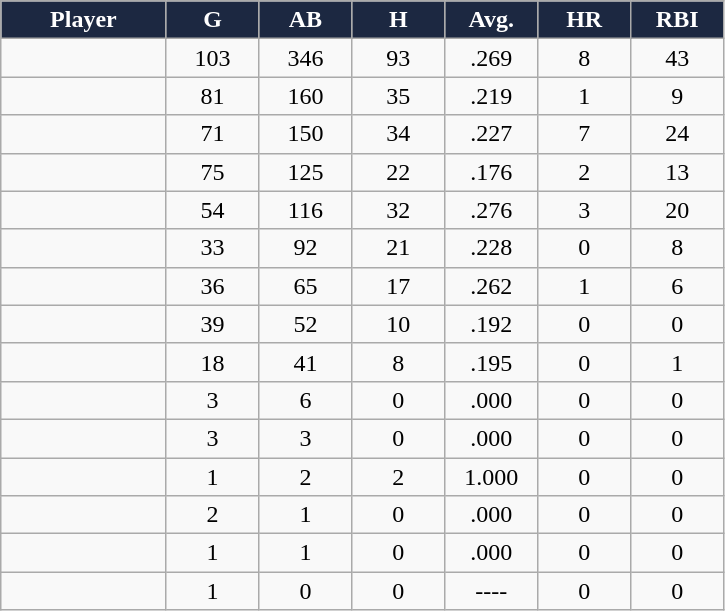<table class="wikitable sortable">
<tr>
<th style="background:#1c2841;color:white;" width="16%">Player</th>
<th style="background:#1c2841;color:white;" width="9%">G</th>
<th style="background:#1c2841;color:white;" width="9%">AB</th>
<th style="background:#1c2841;color:white;" width="9%">H</th>
<th style="background:#1c2841;color:white;" width="9%">Avg.</th>
<th style="background:#1c2841;color:white;" width="9%">HR</th>
<th style="background:#1c2841;color:white;" width="9%">RBI</th>
</tr>
<tr align="center">
<td></td>
<td>103</td>
<td>346</td>
<td>93</td>
<td>.269</td>
<td>8</td>
<td>43</td>
</tr>
<tr align="center">
<td></td>
<td>81</td>
<td>160</td>
<td>35</td>
<td>.219</td>
<td>1</td>
<td>9</td>
</tr>
<tr align="center">
<td></td>
<td>71</td>
<td>150</td>
<td>34</td>
<td>.227</td>
<td>7</td>
<td>24</td>
</tr>
<tr align=center>
<td></td>
<td>75</td>
<td>125</td>
<td>22</td>
<td>.176</td>
<td>2</td>
<td>13</td>
</tr>
<tr align="center">
<td></td>
<td>54</td>
<td>116</td>
<td>32</td>
<td>.276</td>
<td>3</td>
<td>20</td>
</tr>
<tr align="center">
<td></td>
<td>33</td>
<td>92</td>
<td>21</td>
<td>.228</td>
<td>0</td>
<td>8</td>
</tr>
<tr align="center">
<td></td>
<td>36</td>
<td>65</td>
<td>17</td>
<td>.262</td>
<td>1</td>
<td>6</td>
</tr>
<tr align="center">
<td></td>
<td>39</td>
<td>52</td>
<td>10</td>
<td>.192</td>
<td>0</td>
<td>0</td>
</tr>
<tr align="center">
<td></td>
<td>18</td>
<td>41</td>
<td>8</td>
<td>.195</td>
<td>0</td>
<td>1</td>
</tr>
<tr align="center">
<td></td>
<td>3</td>
<td>6</td>
<td>0</td>
<td>.000</td>
<td>0</td>
<td>0</td>
</tr>
<tr align="center">
<td></td>
<td>3</td>
<td>3</td>
<td>0</td>
<td>.000</td>
<td>0</td>
<td>0</td>
</tr>
<tr align="center">
<td></td>
<td>1</td>
<td>2</td>
<td>2</td>
<td>1.000</td>
<td>0</td>
<td>0</td>
</tr>
<tr align="center">
<td></td>
<td>2</td>
<td>1</td>
<td>0</td>
<td>.000</td>
<td>0</td>
<td>0</td>
</tr>
<tr align="center">
<td></td>
<td>1</td>
<td>1</td>
<td>0</td>
<td>.000</td>
<td>0</td>
<td>0</td>
</tr>
<tr align="center">
<td></td>
<td>1</td>
<td>0</td>
<td>0</td>
<td>----</td>
<td>0</td>
<td>0</td>
</tr>
</table>
